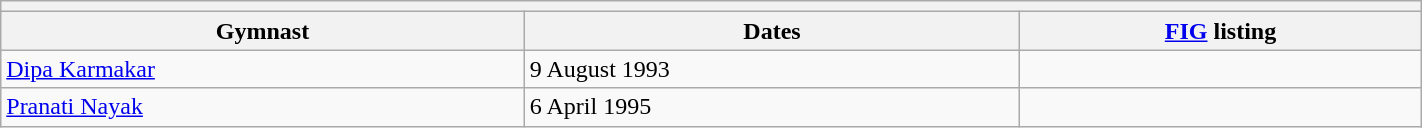<table class="wikitable mw-collapsible mw-collapsed" width="75%">
<tr>
<th colspan="3"></th>
</tr>
<tr>
<th>Gymnast</th>
<th>Dates</th>
<th><a href='#'>FIG</a> listing</th>
</tr>
<tr>
<td><a href='#'>Dipa Karmakar</a></td>
<td>9 August 1993</td>
<td></td>
</tr>
<tr>
<td><a href='#'>Pranati Nayak</a></td>
<td>6 April 1995</td>
<td></td>
</tr>
</table>
